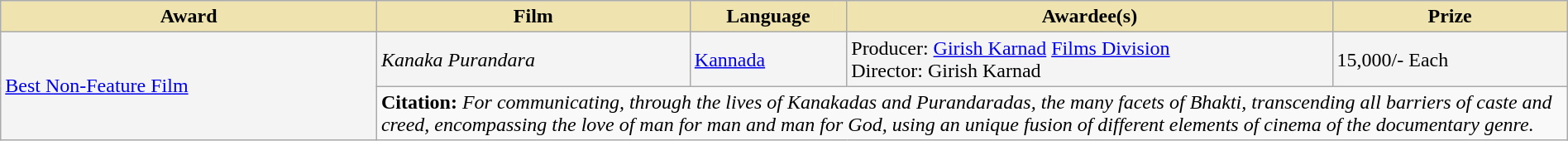<table class="wikitable" style="width:100%">
<tr>
<th style="background-color:#EFE4B0;width:24%;">Award</th>
<th style="background-color:#EFE4B0;width:20%;">Film</th>
<th style="background-color:#EFE4B0;width:10%;">Language</th>
<th style="background-color:#EFE4B0;width:31%;">Awardee(s)</th>
<th style="background-color:#EFE4B0;width:15%;">Prize</th>
</tr>
<tr style="background-color:#F4F4F4">
<td rowspan="2"><a href='#'>Best Non-Feature Film</a></td>
<td><em>Kanaka Purandara</em></td>
<td><a href='#'>Kannada</a></td>
<td>Producer: <a href='#'>Girish Karnad</a>  <a href='#'>Films Division</a><br>Director: Girish Karnad</td>
<td> 15,000/- Each</td>
</tr>
<tr style="background-color:#F9F9F9">
<td colspan="4"><strong>Citation:</strong> <em>For communicating, through the lives of Kanakadas and Purandaradas, the many facets of Bhakti, transcending all barriers of caste and creed, encompassing the love of man for man and man for God, using an  unique fusion of different elements of cinema of the documentary genre.</em></td>
</tr>
</table>
